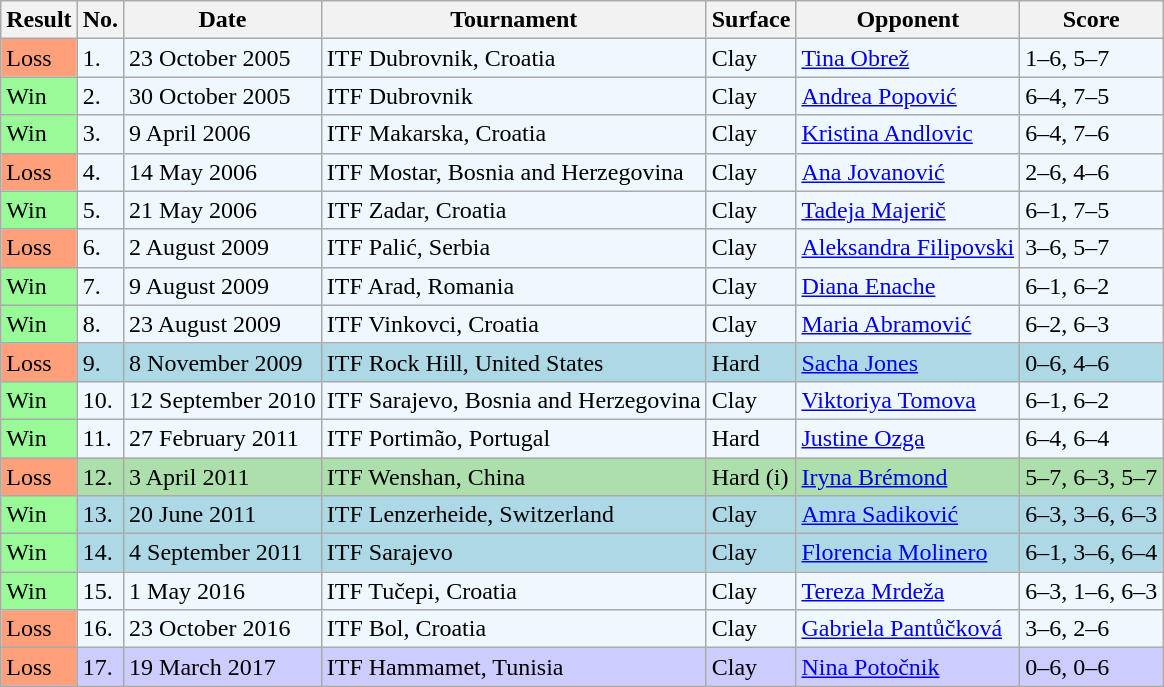<table class="sortable wikitable">
<tr>
<th>Result</th>
<th>No.</th>
<th>Date</th>
<th>Tournament</th>
<th>Surface</th>
<th>Opponent</th>
<th class="unsortable">Score</th>
</tr>
<tr bgcolor="#f0f8ff">
<td bgcolor="FFA07A">Loss</td>
<td>1.</td>
<td>23 October 2005</td>
<td>ITF Dubrovnik, Croatia</td>
<td>Clay</td>
<td> <a href='#'>Tina Obrež</a></td>
<td>1–6, 5–7</td>
</tr>
<tr bgcolor="#f0f8ff">
<td bgcolor="98FB98">Win</td>
<td>2.</td>
<td>30 October 2005</td>
<td>ITF Dubrovnik</td>
<td>Clay</td>
<td> <a href='#'>Andrea Popović</a></td>
<td>6–4, 7–5</td>
</tr>
<tr bgcolor="#f0f8ff">
<td bgcolor="98FB98">Win</td>
<td>3.</td>
<td>9 April 2006</td>
<td>ITF Makarska, Croatia</td>
<td>Clay</td>
<td> <a href='#'>Kristina Andlovic</a></td>
<td>6–4, 7–6</td>
</tr>
<tr bgcolor="#f0f8ff">
<td bgcolor="FFA07A">Loss</td>
<td>4.</td>
<td>14 May 2006</td>
<td>ITF Mostar, Bosnia and Herzegovina</td>
<td>Clay</td>
<td> <a href='#'>Ana Jovanović</a></td>
<td>2–6, 4–6</td>
</tr>
<tr bgcolor="#f0f8ff">
<td bgcolor="98FB98">Win</td>
<td>5.</td>
<td>21 May 2006</td>
<td>ITF Zadar, Croatia</td>
<td>Clay</td>
<td> <a href='#'>Tadeja Majerič</a></td>
<td>6–1, 7–5</td>
</tr>
<tr bgcolor="#f0f8ff">
<td bgcolor="FFA07A">Loss</td>
<td>6.</td>
<td>2 August 2009</td>
<td>ITF Palić, Serbia</td>
<td>Clay</td>
<td> <a href='#'>Aleksandra Filipovski</a></td>
<td>3–6, 5–7</td>
</tr>
<tr bgcolor="#f0f8ff">
<td bgcolor="98FB98">Win</td>
<td>7.</td>
<td>9 August 2009</td>
<td>ITF Arad, Romania</td>
<td>Clay</td>
<td> <a href='#'>Diana Enache</a></td>
<td>6–1, 6–2</td>
</tr>
<tr bgcolor="#f0f8ff">
<td bgcolor="98FB98">Win</td>
<td>8.</td>
<td>23 August 2009</td>
<td>ITF Vinkovci, Croatia</td>
<td>Clay</td>
<td> <a href='#'>Maria Abramović</a></td>
<td>6–2, 6–3</td>
</tr>
<tr bgcolor="lightblue">
<td bgcolor="FFA07A">Loss</td>
<td>9.</td>
<td>8 November 2009</td>
<td>ITF Rock Hill, United States</td>
<td>Hard</td>
<td> <a href='#'>Sacha Jones</a></td>
<td>0–6, 4–6</td>
</tr>
<tr bgcolor="#f0f8ff">
<td bgcolor="98FB98">Win</td>
<td>10.</td>
<td>12 September 2010</td>
<td>ITF Sarajevo, Bosnia and Herzegovina</td>
<td>Clay</td>
<td> <a href='#'>Viktoriya Tomova</a></td>
<td>6–1, 6–2</td>
</tr>
<tr bgcolor="#f0f8ff">
<td bgcolor="98FB98">Win</td>
<td>11.</td>
<td>27 February 2011</td>
<td>ITF Portimão, Portugal</td>
<td>Hard</td>
<td> <a href='#'>Justine Ozga</a></td>
<td>6–4, 6–4</td>
</tr>
<tr bgcolor="#ADDFAD">
<td bgcolor="FFA07A">Loss</td>
<td>12.</td>
<td>3 April 2011</td>
<td>ITF Wenshan, China</td>
<td>Hard (i)</td>
<td> <a href='#'>Iryna Brémond</a></td>
<td>5–7, 6–3, 5–7</td>
</tr>
<tr style="background:lightblue;">
<td bgcolor="98FB98">Win</td>
<td>13.</td>
<td>20 June 2011</td>
<td>ITF Lenzerheide, Switzerland</td>
<td>Clay</td>
<td> <a href='#'>Amra Sadiković</a></td>
<td>6–3, 3–6, 6–3</td>
</tr>
<tr style="background:lightblue;">
<td bgcolor="98FB98">Win</td>
<td>14.</td>
<td>4 September 2011</td>
<td>ITF Sarajevo</td>
<td>Clay</td>
<td> <a href='#'>Florencia Molinero</a></td>
<td>6–1, 3–6, 6–4</td>
</tr>
<tr bgcolor="#f0f8ff">
<td bgcolor="98FB98">Win</td>
<td>15.</td>
<td>1 May 2016</td>
<td>ITF Tučepi, Croatia</td>
<td>Clay</td>
<td> <a href='#'>Tereza Mrdeža</a></td>
<td>6–3, 1–6, 6–3</td>
</tr>
<tr bgcolor="#f0f8ff">
<td bgcolor="FFA07A">Loss</td>
<td>16.</td>
<td>23 October 2016</td>
<td>ITF Bol, Croatia</td>
<td>Clay</td>
<td> <a href='#'>Gabriela Pantůčková</a></td>
<td>3–6, 2–6</td>
</tr>
<tr style="background:#ccf;">
<td bgcolor="FFA07A">Loss</td>
<td>17.</td>
<td>19 March 2017</td>
<td>ITF Hammamet, Tunisia</td>
<td>Clay</td>
<td> <a href='#'>Nina Potočnik</a></td>
<td>0–6, 0–6</td>
</tr>
</table>
